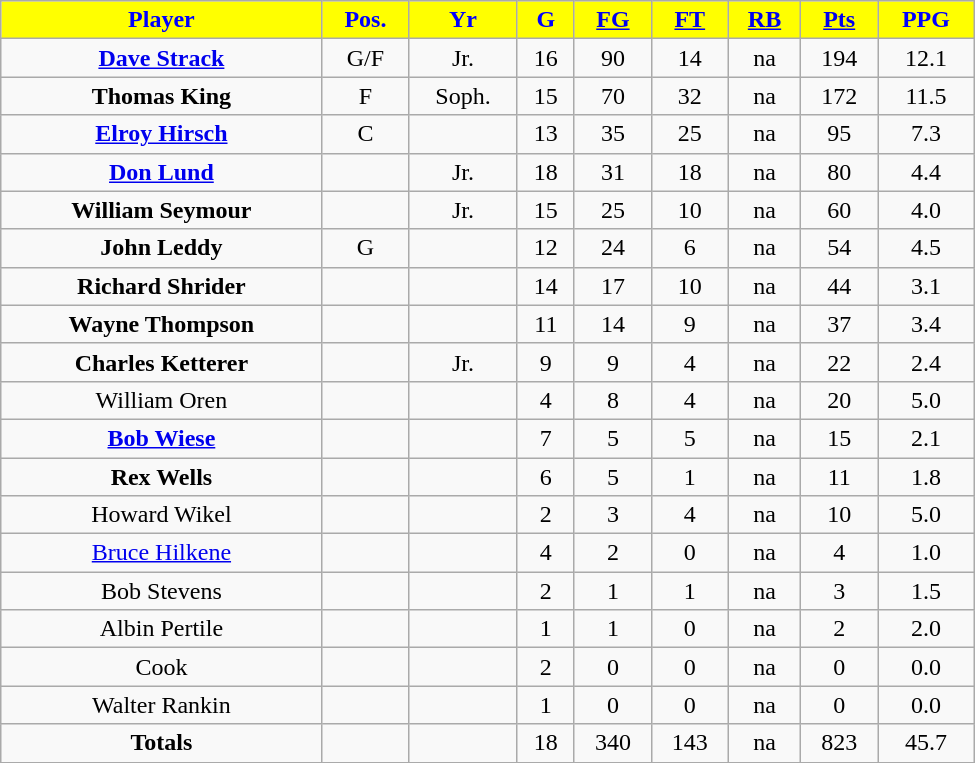<table class="wikitable" width="650">
<tr align="center"  style="background:yellow;color:blue;">
<td><strong>Player</strong></td>
<td><strong>Pos.</strong></td>
<td><strong>Yr</strong></td>
<td><strong>G</strong></td>
<td><strong><a href='#'>FG</a></strong></td>
<td><strong><a href='#'>FT</a></strong></td>
<td><strong><a href='#'>RB</a></strong></td>
<td><strong><a href='#'>Pts</a></strong></td>
<td><strong>PPG</strong></td>
</tr>
<tr align="center" bgcolor="">
<td><strong><a href='#'>Dave Strack</a></strong></td>
<td>G/F</td>
<td>Jr.</td>
<td>16</td>
<td>90</td>
<td>14</td>
<td>na</td>
<td>194</td>
<td>12.1</td>
</tr>
<tr align="center" bgcolor="">
<td><strong>Thomas King</strong></td>
<td>F</td>
<td>Soph.</td>
<td>15</td>
<td>70</td>
<td>32</td>
<td>na</td>
<td>172</td>
<td>11.5</td>
</tr>
<tr align="center" bgcolor="">
<td><strong><a href='#'>Elroy Hirsch</a></strong></td>
<td>C</td>
<td></td>
<td>13</td>
<td>35</td>
<td>25</td>
<td>na</td>
<td>95</td>
<td>7.3</td>
</tr>
<tr align="center" bgcolor="">
<td><strong><a href='#'>Don Lund</a></strong></td>
<td></td>
<td>Jr.</td>
<td>18</td>
<td>31</td>
<td>18</td>
<td>na</td>
<td>80</td>
<td>4.4</td>
</tr>
<tr align="center" bgcolor="">
<td><strong>William Seymour</strong></td>
<td></td>
<td>Jr.</td>
<td>15</td>
<td>25</td>
<td>10</td>
<td>na</td>
<td>60</td>
<td>4.0</td>
</tr>
<tr align="center" bgcolor="">
<td><strong>John Leddy</strong></td>
<td>G</td>
<td></td>
<td>12</td>
<td>24</td>
<td>6</td>
<td>na</td>
<td>54</td>
<td>4.5</td>
</tr>
<tr align="center" bgcolor="">
<td><strong>Richard Shrider</strong></td>
<td></td>
<td></td>
<td>14</td>
<td>17</td>
<td>10</td>
<td>na</td>
<td>44</td>
<td>3.1</td>
</tr>
<tr align="center" bgcolor="">
<td><strong>Wayne Thompson</strong></td>
<td></td>
<td></td>
<td>11</td>
<td>14</td>
<td>9</td>
<td>na</td>
<td>37</td>
<td>3.4</td>
</tr>
<tr align="center" bgcolor="">
<td><strong>Charles Ketterer</strong></td>
<td></td>
<td>Jr.</td>
<td>9</td>
<td>9</td>
<td>4</td>
<td>na</td>
<td>22</td>
<td>2.4</td>
</tr>
<tr align="center" bgcolor="">
<td>William Oren</td>
<td></td>
<td></td>
<td>4</td>
<td>8</td>
<td>4</td>
<td>na</td>
<td>20</td>
<td>5.0</td>
</tr>
<tr align="center" bgcolor="">
<td><strong><a href='#'>Bob Wiese</a></strong></td>
<td></td>
<td></td>
<td>7</td>
<td>5</td>
<td>5</td>
<td>na</td>
<td>15</td>
<td>2.1</td>
</tr>
<tr align="center" bgcolor="">
<td><strong>Rex Wells</strong></td>
<td></td>
<td></td>
<td>6</td>
<td>5</td>
<td>1</td>
<td>na</td>
<td>11</td>
<td>1.8</td>
</tr>
<tr align="center" bgcolor="">
<td>Howard Wikel</td>
<td></td>
<td></td>
<td>2</td>
<td>3</td>
<td>4</td>
<td>na</td>
<td>10</td>
<td>5.0</td>
</tr>
<tr align="center" bgcolor="">
<td><a href='#'>Bruce Hilkene</a></td>
<td></td>
<td></td>
<td>4</td>
<td>2</td>
<td>0</td>
<td>na</td>
<td>4</td>
<td>1.0</td>
</tr>
<tr align="center" bgcolor="">
<td>Bob Stevens</td>
<td></td>
<td></td>
<td>2</td>
<td>1</td>
<td>1</td>
<td>na</td>
<td>3</td>
<td>1.5</td>
</tr>
<tr align="center" bgcolor="">
<td>Albin Pertile</td>
<td></td>
<td></td>
<td>1</td>
<td>1</td>
<td>0</td>
<td>na</td>
<td>2</td>
<td>2.0</td>
</tr>
<tr align="center" bgcolor="">
<td>Cook</td>
<td></td>
<td></td>
<td>2</td>
<td>0</td>
<td>0</td>
<td>na</td>
<td>0</td>
<td>0.0</td>
</tr>
<tr align="center" bgcolor="">
<td>Walter Rankin</td>
<td></td>
<td></td>
<td>1</td>
<td>0</td>
<td>0</td>
<td>na</td>
<td>0</td>
<td>0.0</td>
</tr>
<tr align="center" bgcolor="">
<td><strong>Totals</strong></td>
<td></td>
<td></td>
<td>18</td>
<td>340</td>
<td>143</td>
<td>na</td>
<td>823</td>
<td>45.7</td>
</tr>
<tr align="center" bgcolor="">
</tr>
</table>
